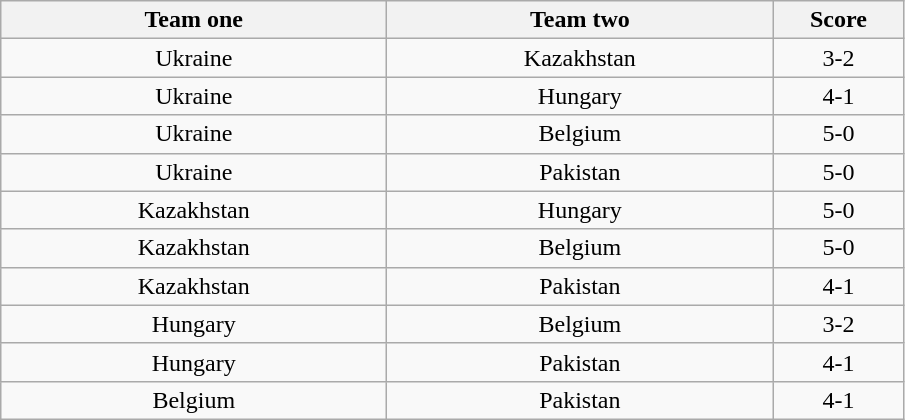<table class="wikitable" style="text-align: center">
<tr>
<th width=250>Team one</th>
<th width=250>Team two</th>
<th width=80>Score</th>
</tr>
<tr>
<td> Ukraine</td>
<td> Kazakhstan</td>
<td>3-2</td>
</tr>
<tr>
<td> Ukraine</td>
<td> Hungary</td>
<td>4-1</td>
</tr>
<tr>
<td> Ukraine</td>
<td> Belgium</td>
<td>5-0</td>
</tr>
<tr>
<td> Ukraine</td>
<td> Pakistan</td>
<td>5-0</td>
</tr>
<tr>
<td> Kazakhstan</td>
<td> Hungary</td>
<td>5-0</td>
</tr>
<tr>
<td> Kazakhstan</td>
<td> Belgium</td>
<td>5-0</td>
</tr>
<tr>
<td> Kazakhstan</td>
<td> Pakistan</td>
<td>4-1</td>
</tr>
<tr>
<td> Hungary</td>
<td> Belgium</td>
<td>3-2</td>
</tr>
<tr>
<td> Hungary</td>
<td> Pakistan</td>
<td>4-1</td>
</tr>
<tr>
<td> Belgium</td>
<td> Pakistan</td>
<td>4-1</td>
</tr>
</table>
